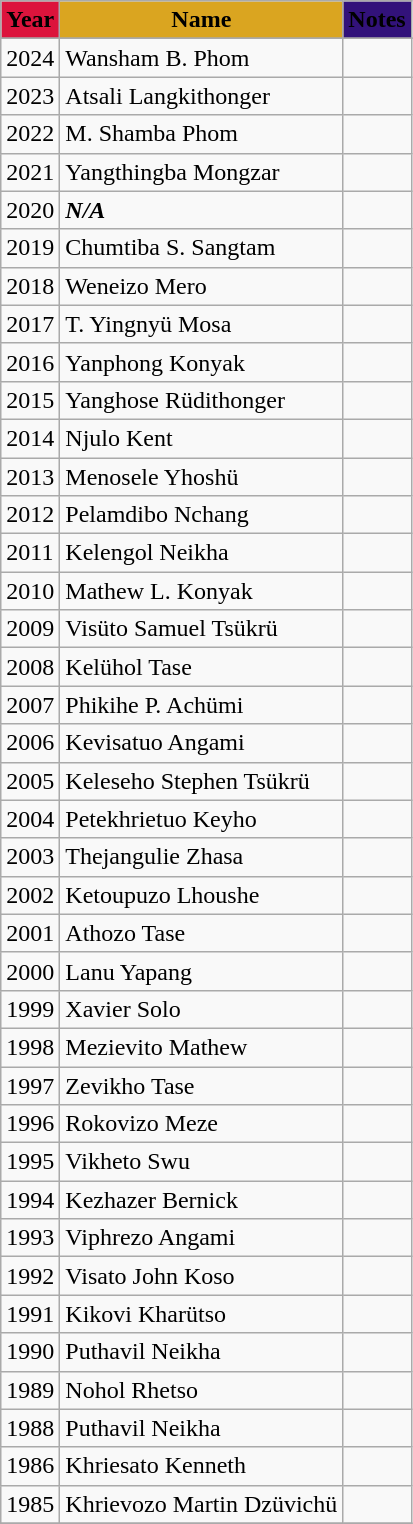<table class="wikitable sortable">
<tr>
<th style="background-color: crimson"><strong>Year</strong></th>
<th style="background-color:#DAA520"><strong>Name</strong></th>
<th style="background-color:#32127A"><strong>Notes</strong></th>
</tr>
<tr>
</tr>
<tr>
<td>2024</td>
<td>Wansham B. Phom</td>
<td></td>
</tr>
<tr>
<td>2023</td>
<td>Atsali Langkithonger</td>
<td></td>
</tr>
<tr>
<td>2022</td>
<td>M. Shamba Phom</td>
<td></td>
</tr>
<tr>
<td>2021</td>
<td>Yangthingba Mongzar</td>
<td></td>
</tr>
<tr>
<td>2020</td>
<td><strong><em>N/A</em></strong></td>
<td></td>
</tr>
<tr>
<td>2019</td>
<td>Chumtiba S. Sangtam</td>
<td></td>
</tr>
<tr>
<td>2018</td>
<td>Weneizo Mero</td>
<td></td>
</tr>
<tr>
<td>2017</td>
<td>T. Yingnyü Mosa</td>
<td></td>
</tr>
<tr>
<td>2016</td>
<td>Yanphong Konyak</td>
<td></td>
</tr>
<tr>
<td>2015</td>
<td>Yanghose Rüdithonger</td>
<td></td>
</tr>
<tr>
<td>2014</td>
<td>Njulo Kent</td>
<td></td>
</tr>
<tr>
<td>2013</td>
<td>Menosele Yhoshü</td>
<td></td>
</tr>
<tr>
<td>2012</td>
<td>Pelamdibo Nchang</td>
<td></td>
</tr>
<tr>
<td>2011</td>
<td>Kelengol Neikha</td>
<td></td>
</tr>
<tr>
<td>2010</td>
<td>Mathew L. Konyak</td>
<td></td>
</tr>
<tr>
<td>2009</td>
<td>Visüto Samuel Tsükrü</td>
<td></td>
</tr>
<tr>
<td>2008</td>
<td>Kelühol Tase</td>
<td></td>
</tr>
<tr>
<td>2007</td>
<td>Phikihe P. Achümi</td>
<td></td>
</tr>
<tr>
<td>2006</td>
<td>Kevisatuo Angami</td>
<td></td>
</tr>
<tr>
<td>2005</td>
<td>Keleseho Stephen Tsükrü</td>
<td></td>
</tr>
<tr>
<td>2004</td>
<td>Petekhrietuo Keyho</td>
<td></td>
</tr>
<tr>
<td>2003</td>
<td>Thejangulie Zhasa</td>
<td></td>
</tr>
<tr>
<td>2002</td>
<td>Ketoupuzo Lhoushe</td>
<td></td>
</tr>
<tr>
<td>2001</td>
<td>Athozo Tase</td>
<td></td>
</tr>
<tr>
<td>2000</td>
<td>Lanu Yapang</td>
<td></td>
</tr>
<tr>
<td>1999</td>
<td>Xavier Solo</td>
<td></td>
</tr>
<tr>
<td>1998</td>
<td>Mezievito Mathew</td>
<td></td>
</tr>
<tr>
<td>1997</td>
<td>Zevikho Tase</td>
<td></td>
</tr>
<tr>
<td>1996</td>
<td>Rokovizo Meze</td>
<td></td>
</tr>
<tr>
<td>1995</td>
<td>Vikheto Swu</td>
<td></td>
</tr>
<tr>
<td>1994</td>
<td>Kezhazer Bernick</td>
<td></td>
</tr>
<tr>
<td>1993</td>
<td>Viphrezo Angami</td>
<td></td>
</tr>
<tr>
<td>1992</td>
<td>Visato John Koso</td>
<td></td>
</tr>
<tr>
<td>1991</td>
<td>Kikovi Kharütso</td>
<td></td>
</tr>
<tr>
<td>1990</td>
<td>Puthavil Neikha</td>
<td></td>
</tr>
<tr>
<td>1989</td>
<td>Nohol Rhetso</td>
<td></td>
</tr>
<tr>
<td>1988</td>
<td>Puthavil Neikha</td>
<td></td>
</tr>
<tr>
<td>1986</td>
<td>Khriesato Kenneth</td>
<td></td>
</tr>
<tr>
<td>1985</td>
<td>Khrievozo Martin Dzüvichü</td>
<td></td>
</tr>
<tr>
</tr>
</table>
